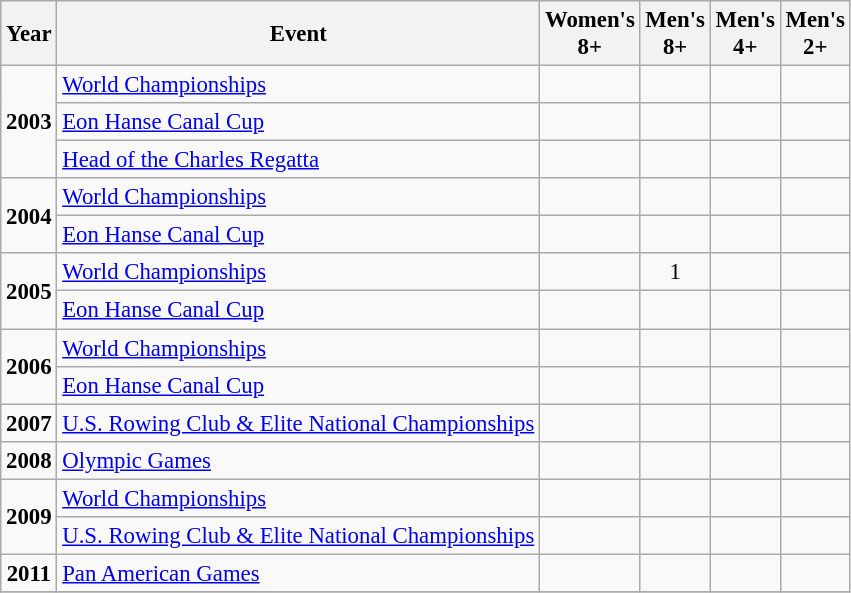<table class="wikitable" style="text-align:center; font-size:95%;">
<tr>
<th align=center>Year</th>
<th align=center>Event</th>
<th style="width:30px;">Women's 8+</th>
<th style="width:30px;">Men's 8+</th>
<th style="width:30px;">Men's 4+</th>
<th style="width:30px;">Men's 2+</th>
</tr>
<tr>
<td rowspan="3"><strong>2003</strong></td>
<td align=left><a href='#'>World Championships</a></td>
<td></td>
<td></td>
<td></td>
<td></td>
</tr>
<tr>
<td align=left><a href='#'>Eon Hanse Canal Cup</a></td>
<td></td>
<td></td>
<td></td>
<td></td>
</tr>
<tr>
<td align=left><a href='#'>Head of the Charles Regatta</a></td>
<td></td>
<td></td>
<td></td>
<td></td>
</tr>
<tr>
<td rowspan="2"><strong>2004</strong></td>
<td align=left><a href='#'>World Championships</a></td>
<td></td>
<td></td>
<td></td>
<td></td>
</tr>
<tr>
<td align=left><a href='#'>Eon Hanse Canal Cup</a></td>
<td></td>
<td></td>
<td></td>
<td></td>
</tr>
<tr>
<td rowspan="2"><strong>2005</strong></td>
<td align=left><a href='#'>World Championships</a></td>
<td></td>
<td>1</td>
<td></td>
<td></td>
</tr>
<tr>
<td align=left><a href='#'>Eon Hanse Canal Cup</a></td>
<td></td>
<td></td>
<td></td>
<td></td>
</tr>
<tr>
<td rowspan="2"><strong>2006</strong></td>
<td align=left><a href='#'>World Championships</a></td>
<td></td>
<td></td>
<td></td>
<td></td>
</tr>
<tr>
<td align=left><a href='#'>Eon Hanse Canal Cup</a></td>
<td></td>
<td></td>
<td></td>
<td></td>
</tr>
<tr>
<td rowspan="1"><strong>2007</strong></td>
<td align=left><a href='#'>U.S. Rowing Club & Elite National Championships</a></td>
<td></td>
<td></td>
<td></td>
<td></td>
</tr>
<tr>
<td rowspan="1"><strong>2008</strong></td>
<td align=left><a href='#'>Olympic Games</a></td>
<td></td>
<td></td>
<td></td>
<td></td>
</tr>
<tr>
<td rowspan="2"><strong>2009</strong></td>
<td align=left><a href='#'>World Championships</a></td>
<td></td>
<td></td>
<td></td>
<td></td>
</tr>
<tr>
<td align=left><a href='#'>U.S. Rowing Club & Elite National Championships</a></td>
<td></td>
<td></td>
<td></td>
<td></td>
</tr>
<tr>
<td rowspan="1"><strong>2011</strong></td>
<td align=left><a href='#'>Pan American Games</a></td>
<td></td>
<td></td>
<td></td>
<td></td>
</tr>
<tr>
</tr>
</table>
